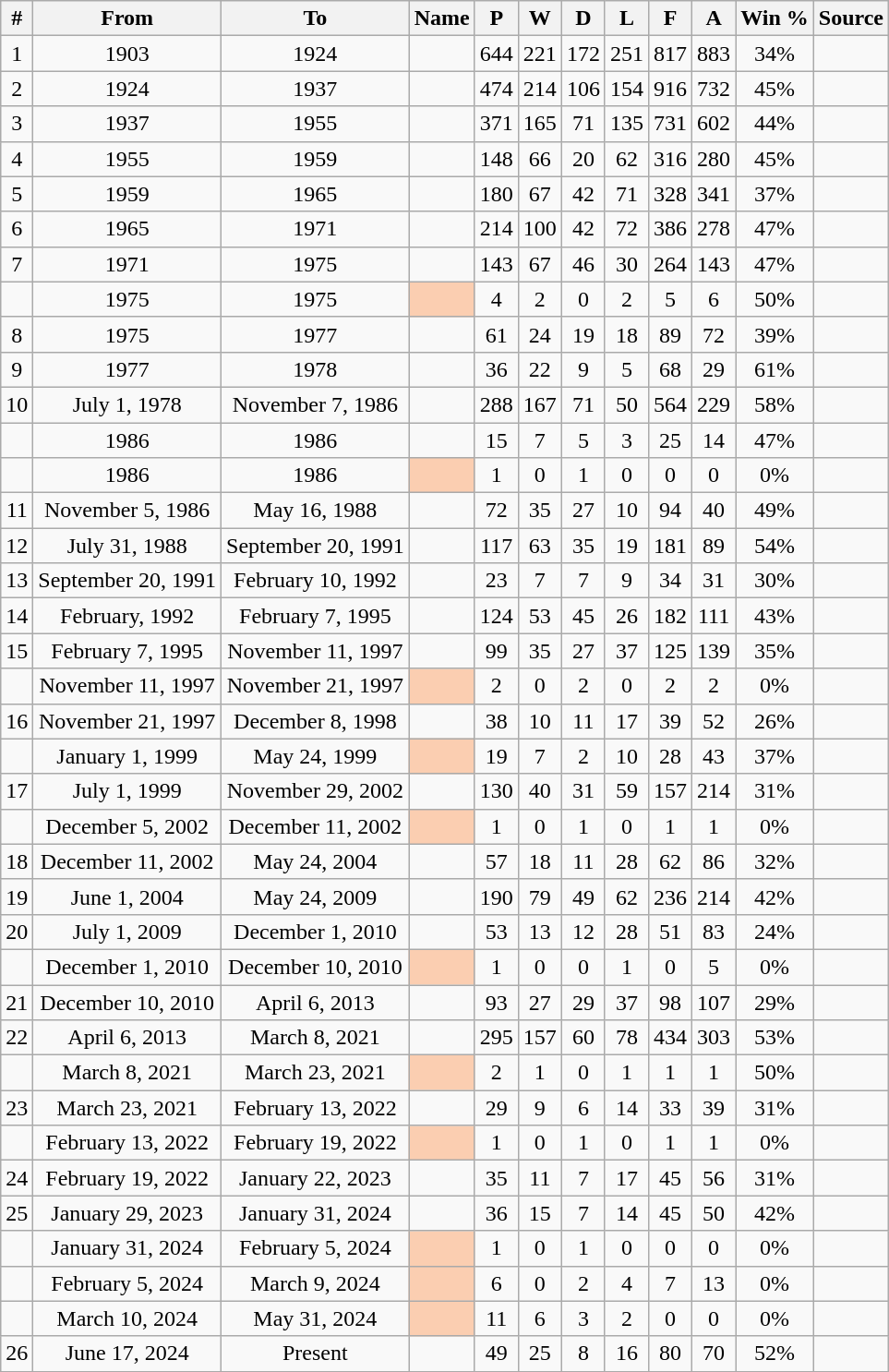<table class="sortable wikitable" style="text-align: center;">
<tr>
<th>#</th>
<th>From</th>
<th>To</th>
<th>Name</th>
<th>P</th>
<th>W</th>
<th>D</th>
<th>L</th>
<th>F</th>
<th>A</th>
<th>Win %</th>
<th>Source</th>
</tr>
<tr>
<td align=center>1</td>
<td>1903</td>
<td>1924</td>
<td align=left> </td>
<td>644</td>
<td>221</td>
<td>172</td>
<td>251</td>
<td>817</td>
<td>883</td>
<td>34%</td>
<td></td>
</tr>
<tr>
<td align=center>2</td>
<td>1924</td>
<td>1937</td>
<td align=left> </td>
<td>474</td>
<td>214</td>
<td>106</td>
<td>154</td>
<td>916</td>
<td>732</td>
<td>45%</td>
<td></td>
</tr>
<tr>
<td align=center>3</td>
<td>1937</td>
<td>1955</td>
<td align=left> </td>
<td>371</td>
<td>165</td>
<td>71</td>
<td>135</td>
<td>731</td>
<td>602</td>
<td>44%</td>
<td></td>
</tr>
<tr>
<td align=center>4</td>
<td>1955</td>
<td>1959</td>
<td align=left> </td>
<td>148</td>
<td>66</td>
<td>20</td>
<td>62</td>
<td>316</td>
<td>280</td>
<td>45%</td>
<td></td>
</tr>
<tr>
<td align=center>5</td>
<td>1959</td>
<td>1965</td>
<td align=left> </td>
<td>180</td>
<td>67</td>
<td>42</td>
<td>71</td>
<td>328</td>
<td>341</td>
<td>37%</td>
<td></td>
</tr>
<tr>
<td align=center>6</td>
<td>1965</td>
<td>1971</td>
<td align=left> </td>
<td>214</td>
<td>100</td>
<td>42</td>
<td>72</td>
<td>386</td>
<td>278</td>
<td>47%</td>
<td></td>
</tr>
<tr>
<td align=center>7</td>
<td>1971</td>
<td>1975</td>
<td align=left> </td>
<td>143</td>
<td>67</td>
<td>46</td>
<td>30</td>
<td>264</td>
<td>143</td>
<td>47%</td>
<td></td>
</tr>
<tr>
<td align=center></td>
<td>1975</td>
<td>1975</td>
<td align=left style=background:#FBCEB1> <em></em></td>
<td>4</td>
<td>2</td>
<td>0</td>
<td>2</td>
<td>5</td>
<td>6</td>
<td>50%</td>
<td></td>
</tr>
<tr>
<td align=center>8</td>
<td>1975</td>
<td>1977</td>
<td align=left> </td>
<td>61</td>
<td>24</td>
<td>19</td>
<td>18</td>
<td>89</td>
<td>72</td>
<td>39%</td>
<td></td>
</tr>
<tr>
<td align=center>9</td>
<td>1977</td>
<td>1978</td>
<td align=left> </td>
<td>36</td>
<td>22</td>
<td>9</td>
<td>5</td>
<td>68</td>
<td>29</td>
<td>61%</td>
<td></td>
</tr>
<tr>
<td align=center>10</td>
<td>July 1, 1978</td>
<td>November 7, 1986</td>
<td align=left> </td>
<td>288</td>
<td>167</td>
<td>71</td>
<td>50</td>
<td>564</td>
<td>229</td>
<td>58%</td>
<td></td>
</tr>
<tr>
<td align=center></td>
<td>1986</td>
<td>1986</td>
<td align=left> <br> </td>
<td>15</td>
<td>7</td>
<td>5</td>
<td>3</td>
<td>25</td>
<td>14</td>
<td>47%</td>
<td></td>
</tr>
<tr>
<td align=center></td>
<td>1986</td>
<td>1986</td>
<td align=left style=background:#FBCEB1> <em></em></td>
<td>1</td>
<td>0</td>
<td>1</td>
<td>0</td>
<td>0</td>
<td>0</td>
<td>0%</td>
<td></td>
</tr>
<tr>
<td align=center>11</td>
<td>November 5, 1986</td>
<td>May 16, 1988</td>
<td align=left> </td>
<td>72</td>
<td>35</td>
<td>27</td>
<td>10</td>
<td>94</td>
<td>40</td>
<td>49%</td>
<td></td>
</tr>
<tr>
<td align=center>12</td>
<td>July 31, 1988</td>
<td>September 20, 1991</td>
<td align=left> <br> </td>
<td>117</td>
<td>63</td>
<td>35</td>
<td>19</td>
<td>181</td>
<td>89</td>
<td>54%</td>
<td></td>
</tr>
<tr>
<td align=center>13</td>
<td>September 20, 1991</td>
<td>February 10, 1992</td>
<td align=left> </td>
<td>23</td>
<td>7</td>
<td>7</td>
<td>9</td>
<td>34</td>
<td>31</td>
<td>30%</td>
<td></td>
</tr>
<tr>
<td align=center>14</td>
<td>February, 1992</td>
<td>February 7, 1995</td>
<td align=left> </td>
<td>124</td>
<td>53</td>
<td>45</td>
<td>26</td>
<td>182</td>
<td>111</td>
<td>43%</td>
<td></td>
</tr>
<tr>
<td align=center>15</td>
<td>February 7, 1995</td>
<td>November 11, 1997</td>
<td align=left> </td>
<td>99</td>
<td>35</td>
<td>27</td>
<td>37</td>
<td>125</td>
<td>139</td>
<td>35%</td>
<td></td>
</tr>
<tr>
<td align=center></td>
<td>November 11, 1997</td>
<td>November 21, 1997</td>
<td align=left style=background:#FBCEB1> <em></em></td>
<td>2</td>
<td>0</td>
<td>2</td>
<td>0</td>
<td>2</td>
<td>2</td>
<td>0%</td>
<td></td>
</tr>
<tr>
<td align=center>16</td>
<td>November 21, 1997</td>
<td>December 8, 1998</td>
<td align=left> </td>
<td>38</td>
<td>10</td>
<td>11</td>
<td>17</td>
<td>39</td>
<td>52</td>
<td>26%</td>
<td></td>
</tr>
<tr>
<td align=center></td>
<td>January 1, 1999</td>
<td>May 24, 1999</td>
<td align=left style=background:#FBCEB1> <em></em></td>
<td>19</td>
<td>7</td>
<td>2</td>
<td>10</td>
<td>28</td>
<td>43</td>
<td>37%</td>
<td></td>
</tr>
<tr>
<td align=center>17</td>
<td>July 1, 1999</td>
<td>November 29, 2002</td>
<td align=left> </td>
<td>130</td>
<td>40</td>
<td>31</td>
<td>59</td>
<td>157</td>
<td>214</td>
<td>31%</td>
<td></td>
</tr>
<tr>
<td align=center></td>
<td>December 5, 2002</td>
<td>December 11, 2002</td>
<td align=left style=background:#FBCEB1> <em></em></td>
<td>1</td>
<td>0</td>
<td>1</td>
<td>0</td>
<td>1</td>
<td>1</td>
<td>0%</td>
<td></td>
</tr>
<tr>
<td align=center>18</td>
<td>December 11, 2002</td>
<td>May 24, 2004</td>
<td align=left> </td>
<td>57</td>
<td>18</td>
<td>11</td>
<td>28</td>
<td>62</td>
<td>86</td>
<td>32%</td>
<td></td>
</tr>
<tr>
<td align=center>19</td>
<td>June 1, 2004</td>
<td>May 24, 2009</td>
<td align=left> </td>
<td>190</td>
<td>79</td>
<td>49</td>
<td>62</td>
<td>236</td>
<td>214</td>
<td>42%</td>
<td></td>
</tr>
<tr>
<td align=center>20</td>
<td>July 1, 2009</td>
<td>December 1, 2010</td>
<td align=left> </td>
<td>53</td>
<td>13</td>
<td>12</td>
<td>28</td>
<td>51</td>
<td>83</td>
<td>24%</td>
<td></td>
</tr>
<tr>
<td align=center></td>
<td>December 1, 2010</td>
<td>December 10, 2010</td>
<td align=left style=background:#FBCEB1> <em><br> </em></td>
<td>1</td>
<td>0</td>
<td>0</td>
<td>1</td>
<td>0</td>
<td>5</td>
<td>0%</td>
<td></td>
</tr>
<tr>
<td align=center>21</td>
<td>December 10, 2010</td>
<td>April 6, 2013</td>
<td align=left> </td>
<td>93</td>
<td>27</td>
<td>29</td>
<td>37</td>
<td>98</td>
<td>107</td>
<td>29%</td>
<td></td>
</tr>
<tr>
<td align=center>22</td>
<td>April 6, 2013</td>
<td>March 8, 2021</td>
<td align=left> </td>
<td>295</td>
<td>157</td>
<td>60</td>
<td>78</td>
<td>434</td>
<td>303</td>
<td>53%</td>
<td></td>
</tr>
<tr>
<td align=center></td>
<td>March 8, 2021</td>
<td>March 23, 2021</td>
<td align=left style=background:#FBCEB1> <em></em></td>
<td>2</td>
<td>1</td>
<td>0</td>
<td>1</td>
<td>1</td>
<td>1</td>
<td>50%</td>
<td></td>
</tr>
<tr>
<td align=center>23</td>
<td>March 23, 2021</td>
<td>February 13, 2022</td>
<td align=left> </td>
<td>29</td>
<td>9</td>
<td>6</td>
<td>14</td>
<td>33</td>
<td>39</td>
<td>31%</td>
<td></td>
</tr>
<tr>
<td align=center></td>
<td>February 13, 2022</td>
<td>February 19, 2022</td>
<td align=left style=background:#FBCEB1> <em></em></td>
<td>1</td>
<td>0</td>
<td>1</td>
<td>0</td>
<td>1</td>
<td>1</td>
<td>0%</td>
<td></td>
</tr>
<tr>
<td align=center>24</td>
<td>February 19, 2022</td>
<td>January 22, 2023</td>
<td align=left> </td>
<td>35</td>
<td>11</td>
<td>7</td>
<td>17</td>
<td>45</td>
<td>56</td>
<td>31%</td>
<td></td>
</tr>
<tr>
<td align=center>25</td>
<td>January 29, 2023</td>
<td>January 31, 2024</td>
<td align=left> </td>
<td>36</td>
<td>15</td>
<td>7</td>
<td>14</td>
<td>45</td>
<td>50</td>
<td>42%</td>
<td></td>
</tr>
<tr>
<td align=center></td>
<td>January 31, 2024</td>
<td>February 5, 2024</td>
<td align=left style=background:#FBCEB1> <em></em></td>
<td>1</td>
<td>0</td>
<td>1</td>
<td>0</td>
<td>0</td>
<td>0</td>
<td>0%</td>
<td></td>
</tr>
<tr>
<td align=center></td>
<td>February 5, 2024</td>
<td>March 9, 2024</td>
<td align=left style=background:#FBCEB1> <em></em></td>
<td>6</td>
<td>0</td>
<td>2</td>
<td>4</td>
<td>7</td>
<td>13</td>
<td>0%</td>
<td></td>
</tr>
<tr>
<td align=center></td>
<td>March 10, 2024</td>
<td>May 31, 2024</td>
<td align=left style=background:#FBCEB1> <em></em></td>
<td>11</td>
<td>6</td>
<td>3</td>
<td>2</td>
<td>0</td>
<td>0</td>
<td>0%</td>
<td></td>
</tr>
<tr>
<td align=center>26</td>
<td>June 17, 2024</td>
<td>Present</td>
<td align=left> </td>
<td>49</td>
<td>25</td>
<td>8</td>
<td>16</td>
<td>80</td>
<td>70</td>
<td>52%</td>
<td></td>
</tr>
<tr>
</tr>
</table>
